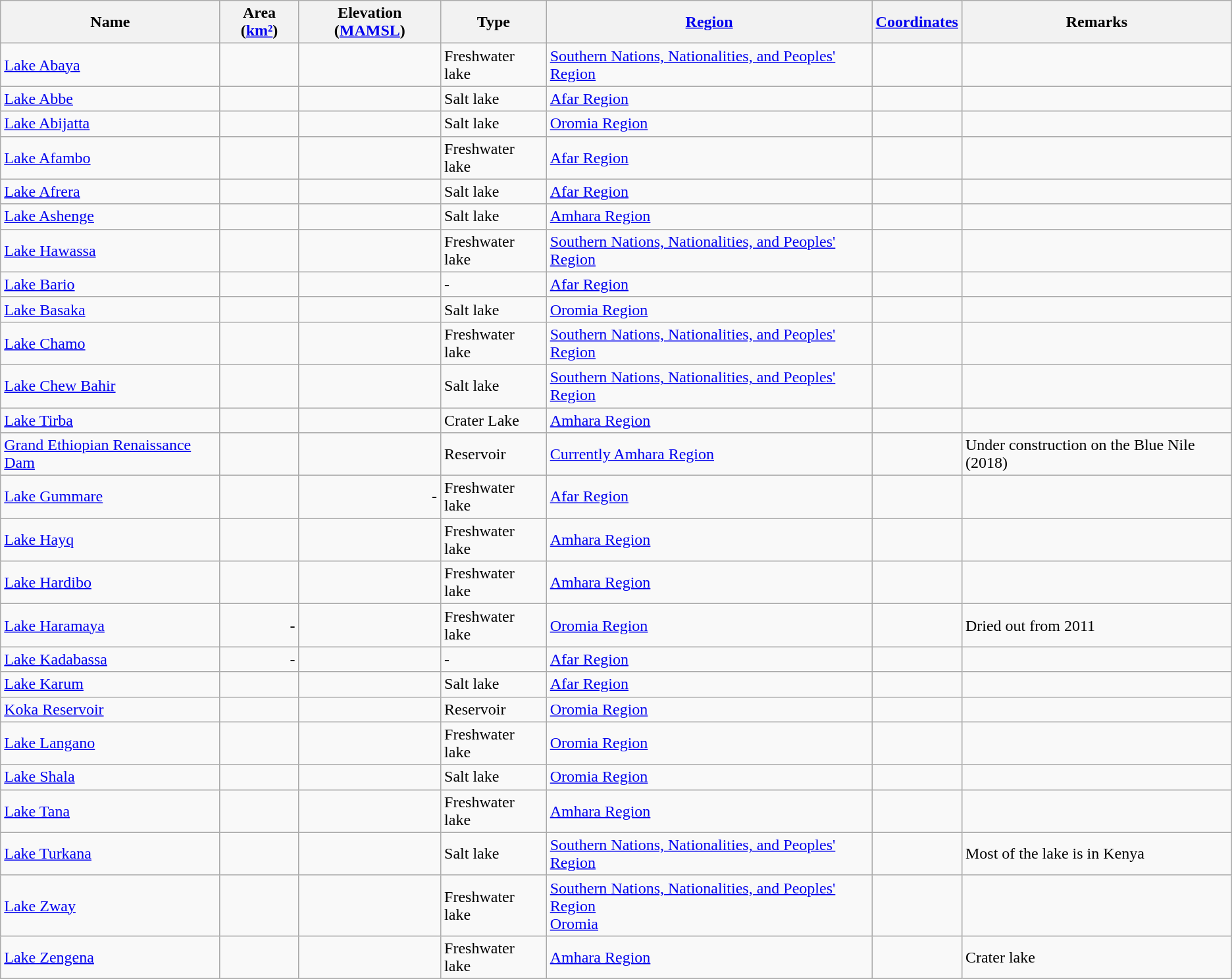<table class="wikitable sortable" |>
<tr>
<th>Name</th>
<th data-sort-type="number">Area (<a href='#'>km²</a>)</th>
<th data-sort-type="number">Elevation (<a href='#'>MAMSL</a>)</th>
<th>Type</th>
<th><a href='#'>Region</a></th>
<th><a href='#'>Coordinates</a></th>
<th>Remarks</th>
</tr>
<tr>
<td><a href='#'>Lake Abaya</a></td>
<td align="right"></td>
<td align="right"></td>
<td>Freshwater lake</td>
<td><a href='#'>Southern Nations, Nationalities, and Peoples' Region</a></td>
<td align="right"><small></small></td>
<td></td>
</tr>
<tr>
<td><a href='#'>Lake Abbe</a></td>
<td align="right"></td>
<td align="right"></td>
<td>Salt lake</td>
<td><a href='#'>Afar Region</a></td>
<td align="right"><small></small></td>
<td></td>
</tr>
<tr>
<td><a href='#'>Lake Abijatta</a></td>
<td align="right"></td>
<td align="right"></td>
<td>Salt lake</td>
<td><a href='#'>Oromia Region</a></td>
<td align="right"><small></small></td>
<td></td>
</tr>
<tr>
<td><a href='#'>Lake Afambo</a></td>
<td align="right"></td>
<td align="right"></td>
<td>Freshwater lake</td>
<td><a href='#'>Afar Region</a></td>
<td align="right"><small></small></td>
<td></td>
</tr>
<tr>
<td><a href='#'>Lake Afrera</a></td>
<td align="right"></td>
<td align="right"></td>
<td>Salt lake</td>
<td><a href='#'>Afar Region</a></td>
<td align="right"><small></small></td>
<td></td>
</tr>
<tr>
<td><a href='#'>Lake Ashenge</a></td>
<td align="right"></td>
<td align="right"></td>
<td>Salt lake</td>
<td><a href='#'>Amhara Region</a></td>
<td align="right"><small></small></td>
<td></td>
</tr>
<tr>
<td><a href='#'>Lake Hawassa</a></td>
<td align="right"></td>
<td align="right"></td>
<td>Freshwater lake</td>
<td><a href='#'>Southern Nations, Nationalities, and Peoples' Region</a></td>
<td align="right"><small></small></td>
<td></td>
</tr>
<tr>
<td><a href='#'>Lake Bario</a></td>
<td align="right"></td>
<td align="right"></td>
<td>-</td>
<td><a href='#'>Afar Region</a></td>
<td align="right"><small></small></td>
<td></td>
</tr>
<tr>
<td><a href='#'>Lake Basaka</a></td>
<td align="right"></td>
<td align="right"></td>
<td>Salt lake</td>
<td><a href='#'>Oromia Region</a></td>
<td align="right"><small></small></td>
<td></td>
</tr>
<tr>
<td><a href='#'>Lake Chamo</a></td>
<td align="right"></td>
<td align="right"></td>
<td>Freshwater lake</td>
<td><a href='#'>Southern Nations, Nationalities, and Peoples' Region</a></td>
<td align="right"><small></small></td>
<td></td>
</tr>
<tr>
<td><a href='#'>Lake Chew Bahir</a></td>
<td align="right"></td>
<td align="right"></td>
<td>Salt lake</td>
<td><a href='#'>Southern Nations, Nationalities, and Peoples' Region</a></td>
<td align="right"><small></small></td>
<td></td>
</tr>
<tr>
<td><a href='#'>Lake Tirba</a></td>
<td align="right"></td>
<td align="right"></td>
<td>Crater Lake</td>
<td><a href='#'>Amhara Region</a></td>
<td align="right"><small></small></td>
<td></td>
</tr>
<tr>
<td><a href='#'>Grand Ethiopian Renaissance Dam</a></td>
<td align="right"></td>
<td align="right"></td>
<td>Reservoir</td>
<td><a href='#'>Currently Amhara Region</a></td>
<td align="right"><small></small></td>
<td>Under construction on the Blue Nile (2018)</td>
</tr>
<tr>
<td><a href='#'>Lake Gummare</a></td>
<td align="right"></td>
<td align="right">-</td>
<td>Freshwater lake</td>
<td><a href='#'>Afar Region</a></td>
<td align="right"><small></small></td>
<td></td>
</tr>
<tr>
<td><a href='#'>Lake Hayq</a></td>
<td align="right"></td>
<td align="right"></td>
<td>Freshwater lake</td>
<td><a href='#'>Amhara Region</a></td>
<td align="right"><small></small></td>
<td></td>
</tr>
<tr>
<td><a href='#'>Lake Hardibo</a></td>
<td align="right"></td>
<td align="right"></td>
<td>Freshwater lake</td>
<td><a href='#'>Amhara Region</a></td>
<td align="right"><small></small></td>
<td></td>
</tr>
<tr>
<td><a href='#'>Lake Haramaya</a></td>
<td align="right">-</td>
<td align="right"></td>
<td>Freshwater lake</td>
<td><a href='#'>Oromia Region</a></td>
<td align="right"><small></small></td>
<td>Dried out from 2011</td>
</tr>
<tr>
<td><a href='#'>Lake Kadabassa</a></td>
<td align="right">-</td>
<td align="right"></td>
<td>-</td>
<td><a href='#'>Afar Region</a></td>
<td align="right"><small></small></td>
<td></td>
</tr>
<tr>
<td><a href='#'>Lake Karum</a></td>
<td align="right"></td>
<td align="right"></td>
<td>Salt lake</td>
<td><a href='#'>Afar Region</a></td>
<td align="right"><small></small></td>
<td></td>
</tr>
<tr>
<td><a href='#'>Koka Reservoir</a></td>
<td align="right"></td>
<td align="right"></td>
<td>Reservoir</td>
<td><a href='#'>Oromia Region</a></td>
<td align="right"><small></small></td>
<td></td>
</tr>
<tr>
<td><a href='#'>Lake Langano</a></td>
<td align="right"></td>
<td align="right"></td>
<td>Freshwater lake</td>
<td><a href='#'>Oromia Region</a></td>
<td align="right"><small></small></td>
<td></td>
</tr>
<tr>
<td><a href='#'>Lake Shala</a></td>
<td align="right"></td>
<td align="right"></td>
<td>Salt lake</td>
<td><a href='#'>Oromia Region</a></td>
<td align="right"><small></small></td>
<td></td>
</tr>
<tr>
<td><a href='#'>Lake Tana</a></td>
<td align="right"></td>
<td align="right"></td>
<td>Freshwater lake</td>
<td><a href='#'>Amhara Region</a></td>
<td align="right"><small></small></td>
<td></td>
</tr>
<tr>
<td><a href='#'>Lake Turkana</a></td>
<td align="right"></td>
<td align="right"></td>
<td>Salt lake</td>
<td><a href='#'>Southern Nations, Nationalities, and Peoples' Region</a></td>
<td align="right"><small></small></td>
<td>Most of the lake is in Kenya</td>
</tr>
<tr>
<td><a href='#'>Lake Zway</a></td>
<td align="right"></td>
<td align="right"></td>
<td>Freshwater lake</td>
<td><a href='#'>Southern Nations, Nationalities, and Peoples' Region</a><br><a href='#'>Oromia</a></td>
<td align="right"><small></small></td>
<td></td>
</tr>
<tr>
<td><a href='#'>Lake Zengena</a></td>
<td align="right"></td>
<td align="right"></td>
<td>Freshwater lake</td>
<td><a href='#'>Amhara Region</a></td>
<td align="right"><small></small></td>
<td>Crater lake</td>
</tr>
</table>
